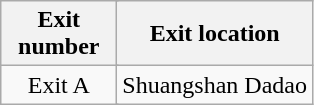<table class="wikitable">
<tr>
<th style="width:70px" colspan="2">Exit number</th>
<th>Exit location</th>
</tr>
<tr>
<td align="center" colspan="2">Exit A</td>
<td>Shuangshan Dadao</td>
</tr>
</table>
